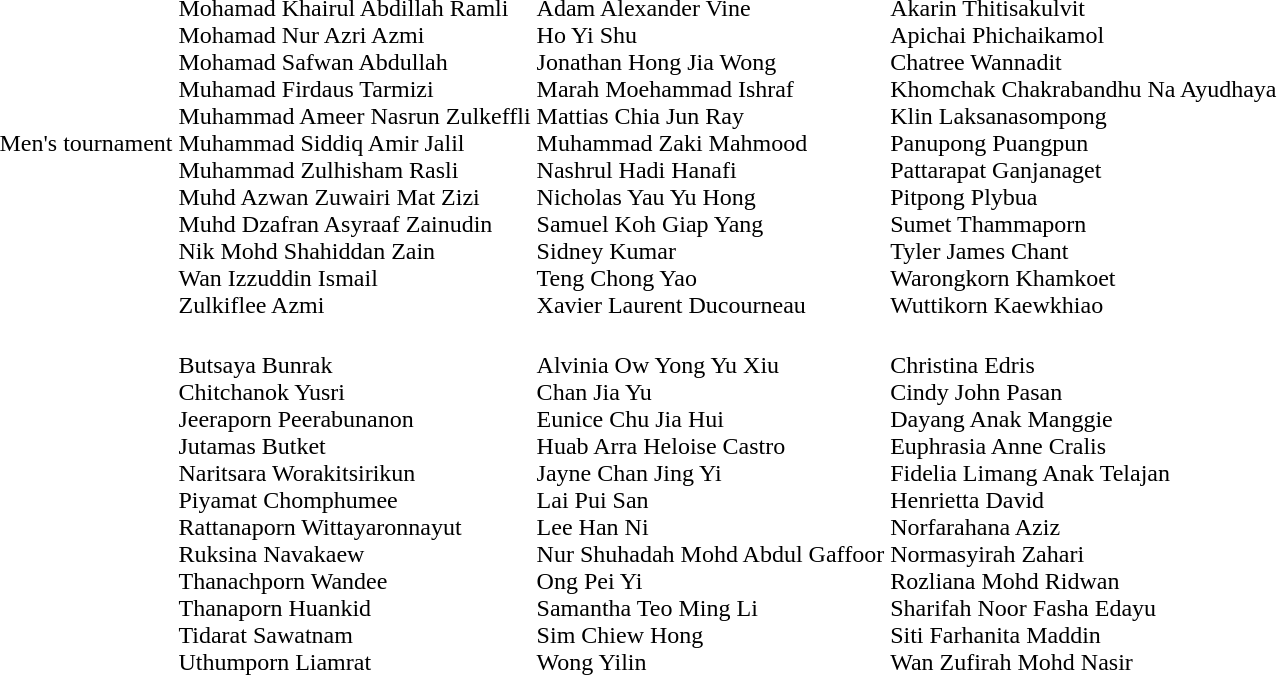<table>
<tr>
<td>Men's tournament<br></td>
<td nowrap=true><br>Mohamad Khairul Abdillah Ramli<br>Mohamad Nur Azri Azmi<br>Mohamad Safwan Abdullah<br>Muhamad Firdaus Tarmizi<br>Muhammad Ameer Nasrun Zulkeffli<br>Muhammad Siddiq Amir Jalil<br>Muhammad Zulhisham Rasli<br>Muhd Azwan Zuwairi Mat Zizi<br>Muhd Dzafran Asyraaf Zainudin<br>Nik Mohd Shahiddan Zain<br>Wan Izzuddin Ismail<br>Zulkiflee Azmi</td>
<td nowrap=true><br>Adam Alexander Vine<br>Ho Yi Shu<br>Jonathan Hong Jia Wong<br>Marah Moehammad Ishraf<br>Mattias Chia Jun Ray<br>Muhammad Zaki Mahmood<br>Nashrul Hadi Hanafi<br>Nicholas Yau Yu Hong<br>Samuel Koh Giap Yang<br>Sidney Kumar<br>Teng Chong Yao<br>Xavier Laurent Ducourneau</td>
<td nowrap=true><br>Akarin Thitisakulvit<br>Apichai Phichaikamol<br>Chatree Wannadit<br>Khomchak Chakrabandhu Na Ayudhaya<br>Klin Laksanasompong<br>Panupong Puangpun<br>Pattarapat Ganjanaget<br>Pitpong Plybua<br>Sumet Thammaporn<br>Tyler James Chant<br>Warongkorn Khamkoet<br>Wuttikorn Kaewkhiao</td>
</tr>
<tr>
<td><br></td>
<td nowrap=true><br>Butsaya Bunrak<br>Chitchanok Yusri<br>Jeeraporn Peerabunanon<br>Jutamas Butket<br>Naritsara Worakitsirikun<br>Piyamat Chomphumee<br>Rattanaporn Wittayaronnayut<br>Ruksina Navakaew<br>Thanachporn Wandee<br>Thanaporn Huankid<br>Tidarat Sawatnam<br>Uthumporn Liamrat</td>
<td nowrap=true><br>Alvinia Ow Yong Yu Xiu<br>Chan Jia Yu<br>Eunice Chu Jia Hui<br>Huab Arra Heloise Castro<br>Jayne Chan Jing Yi<br>Lai Pui San<br>Lee Han Ni<br>Nur Shuhadah Mohd Abdul Gaffoor<br>Ong Pei Yi<br>Samantha Teo Ming Li<br>Sim Chiew Hong<br>Wong Yilin</td>
<td nowrap=true><br>Christina Edris<br>Cindy John Pasan<br>Dayang Anak Manggie<br>Euphrasia Anne Cralis<br>Fidelia Limang Anak Telajan<br>Henrietta David<br>Norfarahana Aziz<br>Normasyirah Zahari<br>Rozliana Mohd Ridwan<br>Sharifah Noor Fasha Edayu<br>Siti Farhanita Maddin<br>Wan Zufirah Mohd Nasir</td>
</tr>
</table>
